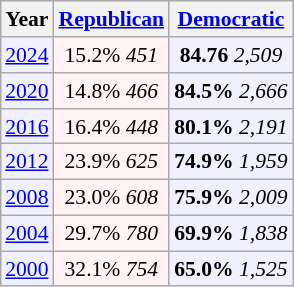<table class="wikitable"  style="float:right; font-size:90%;">
<tr style="background:lightgrey;">
<th>Year</th>
<th><a href='#'>Republican</a></th>
<th><a href='#'>Democratic</a></th>
</tr>
<tr>
<td style="text-align:center; background:#f0f0ff;"><a href='#'>2024</a></td>
<td style="text-align:center; background:#fff3f3;">15.2% <em>451</em></td>
<td style="text-align:center; background:#f0f0ff;"><strong>84.76</strong> <em>2,509</em></td>
</tr>
<tr>
<td style="text-align:center; background:#f0f0ff;"><a href='#'>2020</a></td>
<td style="text-align:center; background:#fff3f3;">14.8% <em>466</em></td>
<td style="text-align:center; background:#f0f0ff;"><strong>84.5%</strong> <em>2,666</em></td>
</tr>
<tr>
<td style="text-align:center; background:#f0f0ff;"><a href='#'>2016</a></td>
<td style="text-align:center; background:#fff3f3;">16.4% <em>448</em></td>
<td style="text-align:center; background:#f0f0ff;"><strong>80.1%</strong> <em>2,191</em></td>
</tr>
<tr>
<td style="text-align:center; background:#f0f0ff;"><a href='#'>2012</a></td>
<td style="text-align:center; background:#fff3f3;">23.9% <em>625</em></td>
<td style="text-align:center; background:#f0f0ff;"><strong>74.9%</strong> <em>1,959</em></td>
</tr>
<tr>
<td style="text-align:center; background:#f0f0ff;"><a href='#'>2008</a></td>
<td style="text-align:center; background:#fff3f3;">23.0% <em>608</em></td>
<td style="text-align:center; background:#f0f0ff;"><strong>75.9%</strong> <em>2,009</em></td>
</tr>
<tr>
<td style="text-align:center; background:#f0f0ff;"><a href='#'>2004</a></td>
<td style="text-align:center; background:#fff3f3;">29.7% <em>780</em></td>
<td style="text-align:center; background:#f0f0ff;"><strong>69.9%</strong> <em>1,838</em></td>
</tr>
<tr>
<td style="text-align:center; background:#f0f0ff;"><a href='#'>2000</a></td>
<td style="text-align:center; background:#fff3f3;">32.1% <em>754</em></td>
<td style="text-align:center; background:#f0f0ff;"><strong>65.0%</strong> <em>1,525</em></td>
</tr>
</table>
